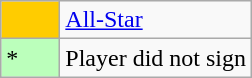<table class=wikitable>
<tr>
<td style="background-color:#FFCC00; border:1px solid #aaaaaa; width:2em;"></td>
<td><a href='#'>All-Star</a></td>
</tr>
<tr>
<td !scope="row" style="background:#bfb;">*</td>
<td>Player did not sign</td>
</tr>
</table>
